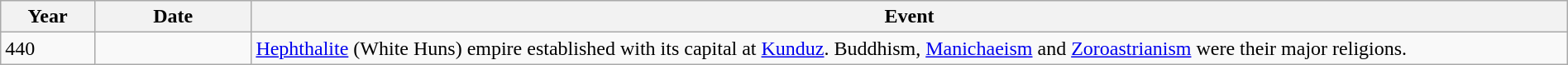<table class="wikitable" width="100%">
<tr>
<th style="width:6%">Year</th>
<th style="width:10%">Date</th>
<th>Event</th>
</tr>
<tr>
<td>440</td>
<td></td>
<td><a href='#'>Hephthalite</a> (White Huns) empire established with its capital at <a href='#'>Kunduz</a>. Buddhism, <a href='#'>Manichaeism</a> and <a href='#'>Zoroastrianism</a> were their major religions.</td>
</tr>
</table>
